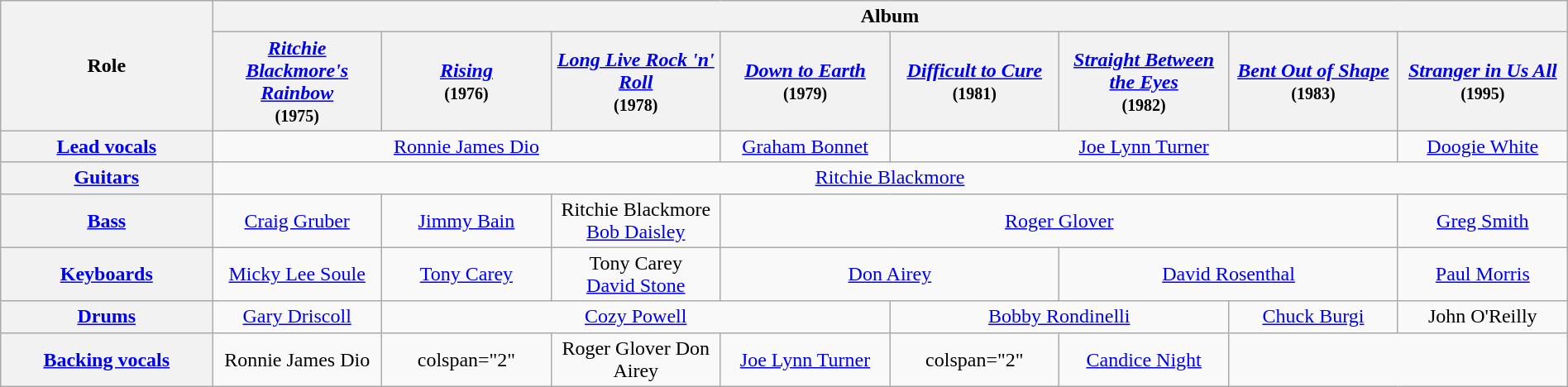<table class="wikitable" style="text-align:center; width:100%;">
<tr>
<th rowspan="2" style="width:10%;">Role</th>
<th colspan="8" style="text-align:center;">Album</th>
</tr>
<tr>
<th style="text-align:center; width:8%;"><em><a href='#'>Ritchie Blackmore's Rainbow</a></em><br><small>(1975)</small></th>
<th style="text-align:center; width:8%;"><em><a href='#'>Rising</a></em><br><small>(1976)</small></th>
<th style="text-align:center; width:8%;"><em><a href='#'>Long Live Rock 'n' Roll</a></em><br><small>(1978)</small></th>
<th style="text-align:center; width:8%;"><em><a href='#'>Down to Earth</a></em><br><small>(1979)</small></th>
<th style="text-align:center; width:8%;"><em><a href='#'>Difficult to Cure</a></em><br><small>(1981)</small></th>
<th style="text-align:center; width:8%;"><em><a href='#'>Straight Between the Eyes</a></em><br><small>(1982)</small></th>
<th style="text-align:center; width:8%;"><em><a href='#'>Bent Out of Shape</a></em><br><small>(1983)</small></th>
<th style="text-align:center; width:8%;"><em><a href='#'>Stranger in Us All</a></em><br><small>(1995)</small></th>
</tr>
<tr>
<th><a href='#'>Lead vocals</a></th>
<td colspan="3"><a href='#'>Ronnie James Dio</a></td>
<td colspan="1"><a href='#'>Graham Bonnet</a></td>
<td colspan="3"><a href='#'>Joe Lynn Turner</a></td>
<td colspan="1"><a href='#'>Doogie White</a></td>
</tr>
<tr>
<th><a href='#'>Guitars</a></th>
<td colspan="8"><a href='#'>Ritchie Blackmore</a></td>
</tr>
<tr>
<th><a href='#'>Bass</a></th>
<td colspan="1"><a href='#'>Craig Gruber</a></td>
<td colspan="1"><a href='#'>Jimmy Bain</a></td>
<td colspan="1">Ritchie Blackmore<br><a href='#'>Bob Daisley</a></td>
<td colspan="4"><a href='#'>Roger Glover</a></td>
<td colspan="1"><a href='#'>Greg Smith</a></td>
</tr>
<tr>
<th><a href='#'>Keyboards</a></th>
<td colspan="1"><a href='#'>Micky Lee Soule</a></td>
<td colspan="1"><a href='#'>Tony Carey</a></td>
<td colspan="1">Tony Carey<br><a href='#'>David Stone</a></td>
<td colspan="2"><a href='#'>Don Airey</a></td>
<td colspan="2"><a href='#'>David Rosenthal</a></td>
<td colspan="1"><a href='#'>Paul Morris</a></td>
</tr>
<tr>
<th><a href='#'>Drums</a></th>
<td colspan="1"><a href='#'>Gary Driscoll</a></td>
<td colspan="3"><a href='#'>Cozy Powell</a></td>
<td colspan="2"><a href='#'>Bobby Rondinelli</a></td>
<td colspan="1"><a href='#'>Chuck Burgi</a></td>
<td colspan="1">John O'Reilly</td>
</tr>
<tr>
<th><a href='#'>Backing vocals</a></th>
<td colspan="1">Ronnie James Dio</td>
<td>colspan="2" </td>
<td colspan="1">Roger Glover Don Airey</td>
<td colspan="1"><a href='#'>Joe Lynn Turner</a></td>
<td>colspan="2" </td>
<td colspan="1"><a href='#'>Candice Night</a></td>
</tr>
</table>
